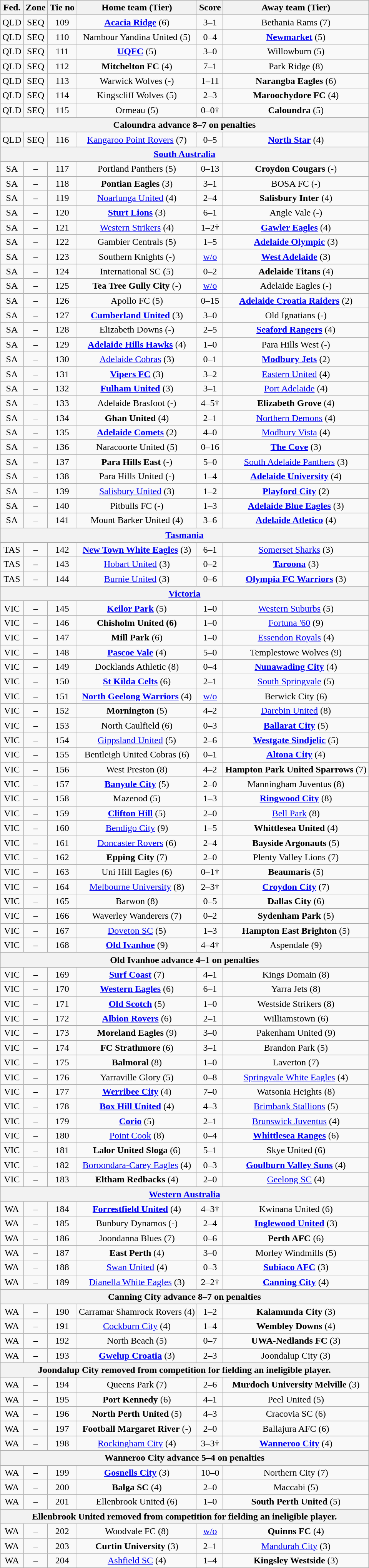<table class="wikitable" style="text-align:center">
<tr>
<th>Fed.</th>
<th>Zone</th>
<th>Tie no</th>
<th>Home team (Tier)</th>
<th>Score</th>
<th>Away team (Tier)</th>
</tr>
<tr>
<td>QLD</td>
<td>SEQ</td>
<td>109</td>
<td><strong><a href='#'>Acacia Ridge</a></strong> (6)</td>
<td>3–1</td>
<td>Bethania Rams (7)</td>
</tr>
<tr>
<td>QLD</td>
<td>SEQ</td>
<td>110</td>
<td>Nambour Yandina United (5)</td>
<td>0–4</td>
<td><strong><a href='#'>Newmarket</a></strong> (5)</td>
</tr>
<tr>
<td>QLD</td>
<td>SEQ</td>
<td>111</td>
<td><strong><a href='#'>UQFC</a></strong> (5)</td>
<td>3–0</td>
<td>Willowburn (5)</td>
</tr>
<tr>
<td>QLD</td>
<td>SEQ</td>
<td>112</td>
<td><strong>Mitchelton FC</strong> (4)</td>
<td>7–1</td>
<td>Park Ridge (8)</td>
</tr>
<tr>
<td>QLD</td>
<td>SEQ</td>
<td>113</td>
<td>Warwick Wolves (-)</td>
<td>1–11</td>
<td><strong>Narangba Eagles</strong> (6)</td>
</tr>
<tr>
<td>QLD</td>
<td>SEQ</td>
<td>114</td>
<td>Kingscliff Wolves (5)</td>
<td>2–3</td>
<td><strong>Maroochydore FC</strong> (4)</td>
</tr>
<tr>
<td>QLD</td>
<td>SEQ</td>
<td>115</td>
<td>Ormeau (5)</td>
<td>0–0†</td>
<td><strong>Caloundra</strong> (5)</td>
</tr>
<tr>
<th colspan=6>Caloundra advance 8–7 on penalties</th>
</tr>
<tr>
<td>QLD</td>
<td>SEQ</td>
<td>116</td>
<td><a href='#'>Kangaroo Point Rovers</a> (7)</td>
<td>0–5</td>
<td><strong><a href='#'>North Star</a></strong> (4)</td>
</tr>
<tr>
<th colspan=6><a href='#'>South Australia</a></th>
</tr>
<tr>
<td>SA</td>
<td>–</td>
<td>117</td>
<td>Portland Panthers (5)</td>
<td>0–13</td>
<td><strong>Croydon Cougars</strong> (-)</td>
</tr>
<tr>
<td>SA</td>
<td>–</td>
<td>118</td>
<td><strong>Pontian Eagles</strong> (3)</td>
<td>3–1</td>
<td>BOSA FC (-)</td>
</tr>
<tr>
<td>SA</td>
<td>–</td>
<td>119</td>
<td><a href='#'>Noarlunga United</a> (4)</td>
<td>2–4</td>
<td><strong>Salisbury Inter</strong> (4)</td>
</tr>
<tr>
<td>SA</td>
<td>–</td>
<td>120</td>
<td><strong><a href='#'>Sturt Lions</a></strong> (3)</td>
<td>6–1</td>
<td>Angle Vale (-)</td>
</tr>
<tr>
<td>SA</td>
<td>–</td>
<td>121</td>
<td><a href='#'>Western Strikers</a> (4)</td>
<td>1–2†</td>
<td><strong><a href='#'>Gawler Eagles</a></strong> (4)</td>
</tr>
<tr>
<td>SA</td>
<td>–</td>
<td>122</td>
<td>Gambier Centrals (5)</td>
<td>1–5</td>
<td><strong><a href='#'>Adelaide Olympic</a></strong> (3)</td>
</tr>
<tr>
<td>SA</td>
<td>–</td>
<td>123</td>
<td>Southern Knights (-)</td>
<td><a href='#'>w/o</a></td>
<td><strong><a href='#'>West Adelaide</a></strong> (3)</td>
</tr>
<tr>
<td>SA</td>
<td>–</td>
<td>124</td>
<td>International SC (5)</td>
<td>0–2</td>
<td><strong>Adelaide Titans</strong> (4)</td>
</tr>
<tr>
<td>SA</td>
<td>–</td>
<td>125</td>
<td><strong>Tea Tree Gully City</strong> (-)</td>
<td><a href='#'>w/o</a></td>
<td>Adelaide Eagles (-)</td>
</tr>
<tr>
<td>SA</td>
<td>–</td>
<td>126</td>
<td>Apollo FC (5)</td>
<td>0–15</td>
<td><strong><a href='#'>Adelaide Croatia Raiders</a></strong> (2)</td>
</tr>
<tr>
<td>SA</td>
<td>–</td>
<td>127</td>
<td><strong><a href='#'>Cumberland United</a></strong> (3)</td>
<td>3–0</td>
<td>Old Ignatians (-)</td>
</tr>
<tr>
<td>SA</td>
<td>–</td>
<td>128</td>
<td>Elizabeth Downs (-)</td>
<td>2–5</td>
<td><strong><a href='#'>Seaford Rangers</a></strong> (4)</td>
</tr>
<tr>
<td>SA</td>
<td>–</td>
<td>129</td>
<td><strong><a href='#'>Adelaide Hills Hawks</a></strong> (4)</td>
<td>1–0</td>
<td>Para Hills West (-)</td>
</tr>
<tr>
<td>SA</td>
<td>–</td>
<td>130</td>
<td><a href='#'>Adelaide Cobras</a> (3)</td>
<td>0–1</td>
<td><strong><a href='#'>Modbury Jets</a></strong> (2)</td>
</tr>
<tr>
<td>SA</td>
<td>–</td>
<td>131</td>
<td><strong><a href='#'>Vipers FC</a></strong> (3)</td>
<td>3–2</td>
<td><a href='#'>Eastern United</a> (4)</td>
</tr>
<tr>
<td>SA</td>
<td>–</td>
<td>132</td>
<td><strong><a href='#'>Fulham United</a></strong> (3)</td>
<td>3–1</td>
<td><a href='#'>Port Adelaide</a> (4)</td>
</tr>
<tr>
<td>SA</td>
<td>–</td>
<td>133</td>
<td>Adelaide Brasfoot (-)</td>
<td>4–5†</td>
<td><strong>Elizabeth Grove</strong> (4)</td>
</tr>
<tr>
<td>SA</td>
<td>–</td>
<td>134</td>
<td><strong>Ghan United</strong> (4)</td>
<td>2–1</td>
<td><a href='#'>Northern Demons</a> (4)</td>
</tr>
<tr>
<td>SA</td>
<td>–</td>
<td>135</td>
<td><strong><a href='#'>Adelaide Comets</a></strong> (2)</td>
<td>4–0</td>
<td><a href='#'>Modbury Vista</a> (4)</td>
</tr>
<tr>
<td>SA</td>
<td>–</td>
<td>136</td>
<td>Naracoorte United (5)</td>
<td>0–16</td>
<td><strong><a href='#'>The Cove</a></strong> (3)</td>
</tr>
<tr>
<td>SA</td>
<td>–</td>
<td>137</td>
<td><strong>Para Hills East</strong> (-)</td>
<td>5–0</td>
<td><a href='#'>South Adelaide Panthers</a> (3)</td>
</tr>
<tr>
<td>SA</td>
<td>–</td>
<td>138</td>
<td>Para Hills United (-)</td>
<td>1–4</td>
<td><strong><a href='#'>Adelaide University</a></strong> (4)</td>
</tr>
<tr>
<td>SA</td>
<td>–</td>
<td>139</td>
<td><a href='#'>Salisbury United</a> (3)</td>
<td>1–2</td>
<td><strong><a href='#'>Playford City</a></strong> (2)</td>
</tr>
<tr>
<td>SA</td>
<td>–</td>
<td>140</td>
<td>Pitbulls FC (-)</td>
<td>1–3</td>
<td><strong><a href='#'>Adelaide Blue Eagles</a></strong> (3)</td>
</tr>
<tr>
<td>SA</td>
<td>–</td>
<td>141</td>
<td>Mount Barker United (4)</td>
<td>3–6</td>
<td><strong><a href='#'>Adelaide Atletico</a></strong> (4)</td>
</tr>
<tr>
<th colspan=6><a href='#'>Tasmania</a></th>
</tr>
<tr>
<td>TAS</td>
<td>–</td>
<td>142</td>
<td><strong><a href='#'>New Town White Eagles</a></strong> (3)</td>
<td>6–1</td>
<td><a href='#'>Somerset Sharks</a> (3)</td>
</tr>
<tr>
<td>TAS</td>
<td>–</td>
<td>143</td>
<td><a href='#'>Hobart United</a> (3)</td>
<td>0–2</td>
<td><strong><a href='#'>Taroona</a></strong> (3)</td>
</tr>
<tr>
<td>TAS</td>
<td>–</td>
<td>144</td>
<td><a href='#'>Burnie United</a> (3)</td>
<td>0–6</td>
<td><strong><a href='#'>Olympia FC Warriors</a></strong> (3)</td>
</tr>
<tr>
<th colspan=6><a href='#'>Victoria</a></th>
</tr>
<tr>
<td>VIC</td>
<td>–</td>
<td>145</td>
<td><strong><a href='#'>Keilor Park</a></strong> (5)</td>
<td>1–0</td>
<td><a href='#'>Western Suburbs</a> (5)</td>
</tr>
<tr>
<td>VIC</td>
<td>–</td>
<td>146</td>
<td><strong>Chisholm United (6)</strong></td>
<td>1–0</td>
<td><a href='#'>Fortuna '60</a> (9)</td>
</tr>
<tr>
<td>VIC</td>
<td>–</td>
<td>147</td>
<td><strong>Mill Park</strong> (6)</td>
<td>1–0</td>
<td><a href='#'>Essendon Royals</a> (4)</td>
</tr>
<tr>
<td>VIC</td>
<td>–</td>
<td>148</td>
<td><strong><a href='#'>Pascoe Vale</a></strong> (4)</td>
<td>5–0</td>
<td>Templestowe Wolves (9)</td>
</tr>
<tr>
<td>VIC</td>
<td>–</td>
<td>149</td>
<td>Docklands Athletic (8)</td>
<td>0–4</td>
<td><strong><a href='#'>Nunawading City</a></strong> (4)</td>
</tr>
<tr>
<td>VIC</td>
<td>–</td>
<td>150</td>
<td><strong><a href='#'>St Kilda Celts</a></strong> (6)</td>
<td>2–1</td>
<td><a href='#'>South Springvale</a> (5)</td>
</tr>
<tr>
<td>VIC</td>
<td>–</td>
<td>151</td>
<td><strong><a href='#'>North Geelong Warriors</a></strong> (4)</td>
<td><a href='#'>w/o</a></td>
<td>Berwick City (6)</td>
</tr>
<tr>
<td>VIC</td>
<td>–</td>
<td>152</td>
<td><strong>Mornington</strong> (5)</td>
<td>4–2</td>
<td><a href='#'>Darebin United</a> (8)</td>
</tr>
<tr>
<td>VIC</td>
<td>–</td>
<td>153</td>
<td>North Caulfield (6)</td>
<td>0–3</td>
<td><strong><a href='#'>Ballarat City</a></strong> (5)</td>
</tr>
<tr>
<td>VIC</td>
<td>–</td>
<td>154</td>
<td><a href='#'>Gippsland United</a> (5)</td>
<td>2–6</td>
<td><strong><a href='#'>Westgate Sindjelic</a></strong> (5)</td>
</tr>
<tr>
<td>VIC</td>
<td>–</td>
<td>155</td>
<td>Bentleigh United Cobras (6)</td>
<td>0–1</td>
<td><strong><a href='#'>Altona City</a></strong> (4)</td>
</tr>
<tr>
<td>VIC</td>
<td>–</td>
<td>156</td>
<td>West Preston (8)</td>
<td>4–2</td>
<td><strong>Hampton Park United Sparrows</strong> (7)</td>
</tr>
<tr>
<td>VIC</td>
<td>–</td>
<td>157</td>
<td><strong><a href='#'>Banyule City</a></strong> (5)</td>
<td>2–0</td>
<td>Manningham Juventus (8)</td>
</tr>
<tr>
<td>VIC</td>
<td>–</td>
<td>158</td>
<td>Mazenod (5)</td>
<td>1–3</td>
<td><strong><a href='#'>Ringwood City</a></strong> (8)</td>
</tr>
<tr>
<td>VIC</td>
<td>–</td>
<td>159</td>
<td><strong><a href='#'>Clifton Hill</a></strong> (5)</td>
<td>2–0</td>
<td><a href='#'>Bell Park</a> (8)</td>
</tr>
<tr>
<td>VIC</td>
<td>–</td>
<td>160</td>
<td><a href='#'>Bendigo City</a> (9)</td>
<td>1–5</td>
<td><strong>Whittlesea United</strong> (4)</td>
</tr>
<tr>
<td>VIC</td>
<td>–</td>
<td>161</td>
<td><a href='#'>Doncaster Rovers</a> (6)</td>
<td>2–4</td>
<td><strong>Bayside Argonauts</strong> (5)</td>
</tr>
<tr>
<td>VIC</td>
<td>–</td>
<td>162</td>
<td><strong>Epping City</strong> (7)</td>
<td>2–0</td>
<td>Plenty Valley Lions (7)</td>
</tr>
<tr>
<td>VIC</td>
<td>–</td>
<td>163</td>
<td>Uni Hill Eagles (6)</td>
<td>0–1†</td>
<td><strong>Beaumaris</strong> (5)</td>
</tr>
<tr>
<td>VIC</td>
<td>–</td>
<td>164</td>
<td><a href='#'>Melbourne University</a> (8)</td>
<td>2–3†</td>
<td><strong><a href='#'>Croydon City</a></strong> (7)</td>
</tr>
<tr>
<td>VIC</td>
<td>–</td>
<td>165</td>
<td>Barwon (8)</td>
<td>0–5</td>
<td><strong>Dallas City</strong> (6)</td>
</tr>
<tr>
<td>VIC</td>
<td>–</td>
<td>166</td>
<td>Waverley Wanderers (7)</td>
<td>0–2</td>
<td><strong>Sydenham Park</strong> (5)</td>
</tr>
<tr>
<td>VIC</td>
<td>–</td>
<td>167</td>
<td><a href='#'>Doveton SC</a> (5)</td>
<td>1–3</td>
<td><strong>Hampton East Brighton</strong> (5)</td>
</tr>
<tr>
<td>VIC</td>
<td>–</td>
<td>168</td>
<td><strong><a href='#'>Old Ivanhoe</a></strong> (9)</td>
<td>4–4†</td>
<td>Aspendale (9)</td>
</tr>
<tr>
<th colspan=6>Old Ivanhoe advance 4–1 on penalties</th>
</tr>
<tr>
<td>VIC</td>
<td>–</td>
<td>169</td>
<td><strong><a href='#'>Surf Coast</a></strong> (7)</td>
<td>4–1</td>
<td>Kings Domain (8)</td>
</tr>
<tr>
<td>VIC</td>
<td>–</td>
<td>170</td>
<td><strong><a href='#'>Western Eagles</a></strong> (6)</td>
<td>6–1</td>
<td>Yarra Jets (8)</td>
</tr>
<tr>
<td>VIC</td>
<td>–</td>
<td>171</td>
<td><strong><a href='#'>Old Scotch</a></strong> (5)</td>
<td>1–0</td>
<td>Westside Strikers (8)</td>
</tr>
<tr>
<td>VIC</td>
<td>–</td>
<td>172</td>
<td><strong><a href='#'>Albion Rovers</a></strong> (6)</td>
<td>2–1</td>
<td>Williamstown (6)</td>
</tr>
<tr>
<td>VIC</td>
<td>–</td>
<td>173</td>
<td><strong>Moreland Eagles</strong> (9)</td>
<td>3–0</td>
<td>Pakenham United (9)</td>
</tr>
<tr>
<td>VIC</td>
<td>–</td>
<td>174</td>
<td><strong>FC Strathmore</strong> (6)</td>
<td>3–1</td>
<td>Brandon Park (5)</td>
</tr>
<tr>
<td>VIC</td>
<td>–</td>
<td>175</td>
<td><strong>Balmoral</strong> (8)</td>
<td>1–0</td>
<td>Laverton (7)</td>
</tr>
<tr>
<td>VIC</td>
<td>–</td>
<td>176</td>
<td>Yarraville Glory (5)</td>
<td>0–8</td>
<td><a href='#'>Springvale White Eagles</a> (4)</td>
</tr>
<tr>
<td>VIC</td>
<td>–</td>
<td>177</td>
<td><strong><a href='#'>Werribee City</a></strong> (4)</td>
<td>7–0</td>
<td>Watsonia Heights (8)</td>
</tr>
<tr>
<td>VIC</td>
<td>–</td>
<td>178</td>
<td><strong><a href='#'>Box Hill United</a></strong> (4)</td>
<td>4–3</td>
<td><a href='#'>Brimbank Stallions</a> (5)</td>
</tr>
<tr>
<td>VIC</td>
<td>–</td>
<td>179</td>
<td><strong><a href='#'>Corio</a></strong> (5)</td>
<td>2–1</td>
<td><a href='#'>Brunswick Juventus</a> (4)</td>
</tr>
<tr>
<td>VIC</td>
<td>–</td>
<td>180</td>
<td><a href='#'>Point Cook</a> (8)</td>
<td>0–4</td>
<td><strong><a href='#'>Whittlesea Ranges</a></strong> (6)</td>
</tr>
<tr>
<td>VIC</td>
<td>–</td>
<td>181</td>
<td><strong>Lalor United Sloga</strong> (6)</td>
<td>5–1</td>
<td>Skye United (6)</td>
</tr>
<tr>
<td>VIC</td>
<td>–</td>
<td>182</td>
<td><a href='#'>Boroondara-Carey Eagles</a> (4)</td>
<td>0–3</td>
<td><strong><a href='#'>Goulburn Valley Suns</a></strong> (4)</td>
</tr>
<tr>
<td>VIC</td>
<td>–</td>
<td>183</td>
<td><strong>Eltham Redbacks</strong> (4)</td>
<td>2–0</td>
<td><a href='#'>Geelong SC</a> (4)</td>
</tr>
<tr>
<th colspan=6><a href='#'>Western Australia</a></th>
</tr>
<tr>
<td>WA</td>
<td>–</td>
<td>184</td>
<td><a href='#'><strong>Forrestfield United</strong></a> (4)</td>
<td>4–3†</td>
<td>Kwinana United (6)</td>
</tr>
<tr>
<td>WA</td>
<td>–</td>
<td>185</td>
<td>Bunbury Dynamos (-)</td>
<td>2–4</td>
<td><strong><a href='#'>Inglewood United</a></strong> (3)</td>
</tr>
<tr>
<td>WA</td>
<td>–</td>
<td>186</td>
<td>Joondanna Blues (7)</td>
<td>0–6</td>
<td><strong>Perth AFC</strong> (6)</td>
</tr>
<tr>
<td>WA</td>
<td>–</td>
<td>187</td>
<td><strong>East Perth</strong> (4)</td>
<td>3–0</td>
<td>Morley Windmills (5)</td>
</tr>
<tr>
<td>WA</td>
<td>–</td>
<td>188</td>
<td><a href='#'>Swan United</a> (4)</td>
<td>0–3</td>
<td><strong><a href='#'>Subiaco AFC</a></strong> (3)</td>
</tr>
<tr>
<td>WA</td>
<td>–</td>
<td>189</td>
<td><a href='#'>Dianella White Eagles</a> (3)</td>
<td>2–2†</td>
<td><strong><a href='#'>Canning City</a></strong> (4)</td>
</tr>
<tr>
<th colspan=6>Canning City advance 8–7 on penalties</th>
</tr>
<tr>
<td>WA</td>
<td>–</td>
<td>190</td>
<td>Carramar Shamrock Rovers (4)</td>
<td>1–2</td>
<td><strong>Kalamunda City</strong> (3)</td>
</tr>
<tr>
<td>WA</td>
<td>–</td>
<td>191</td>
<td><a href='#'>Cockburn City</a> (4)</td>
<td>1–4</td>
<td><strong>Wembley Downs</strong> (4)</td>
</tr>
<tr>
<td>WA</td>
<td>–</td>
<td>192</td>
<td>North Beach (5)</td>
<td>0–7</td>
<td><strong>UWA-Nedlands FC</strong> (3)</td>
</tr>
<tr>
<td>WA</td>
<td>–</td>
<td>193</td>
<td><strong><a href='#'>Gwelup Croatia</a></strong> (3)</td>
<td>2–3</td>
<td>Joondalup City (3)</td>
</tr>
<tr>
<th colspan=6>Joondalup City removed from competition for fielding an ineligible player.</th>
</tr>
<tr>
<td>WA</td>
<td>–</td>
<td>194</td>
<td>Queens Park (7)</td>
<td>2–6</td>
<td><strong>Murdoch University Melville</strong> (3)</td>
</tr>
<tr>
<td>WA</td>
<td>–</td>
<td>195</td>
<td><strong>Port Kennedy</strong> (6)</td>
<td>4–1</td>
<td>Peel United (5)</td>
</tr>
<tr>
<td>WA</td>
<td>–</td>
<td>196</td>
<td><strong>North Perth United</strong> (5)</td>
<td>4–3</td>
<td>Cracovia SC (6)</td>
</tr>
<tr>
<td>WA</td>
<td>–</td>
<td>197</td>
<td><strong>Football Margaret River</strong> (-)</td>
<td>2–0</td>
<td>Ballajura AFC (6)</td>
</tr>
<tr>
<td>WA</td>
<td>–</td>
<td>198</td>
<td><a href='#'>Rockingham City</a> (4)</td>
<td>3–3†</td>
<td><a href='#'><strong>Wanneroo City</strong></a> (4)</td>
</tr>
<tr>
<th colspan=6>Wanneroo City advance 5–4 on penalties</th>
</tr>
<tr>
<td>WA</td>
<td>–</td>
<td>199</td>
<td><a href='#'><strong>Gosnells City</strong></a> (3)</td>
<td>10–0</td>
<td>Northern City (7)</td>
</tr>
<tr>
<td>WA</td>
<td>–</td>
<td>200</td>
<td><strong>Balga SC</strong> (4)</td>
<td>2–0</td>
<td>Maccabi (5)</td>
</tr>
<tr>
<td>WA</td>
<td>–</td>
<td>201</td>
<td>Ellenbrook United (6)</td>
<td>1–0</td>
<td><strong>South Perth United</strong> (5)</td>
</tr>
<tr>
<th colspan=6>Ellenbrook United removed from competition for fielding an ineligible player.</th>
</tr>
<tr>
<td>WA</td>
<td>–</td>
<td>202</td>
<td>Woodvale FC (8)</td>
<td><a href='#'>w/o</a></td>
<td><strong>Quinns FC</strong> (4)</td>
</tr>
<tr>
<td>WA</td>
<td>–</td>
<td>203</td>
<td><strong>Curtin University</strong> (3)</td>
<td>2–1</td>
<td><a href='#'>Mandurah City</a> (3)</td>
</tr>
<tr>
<td>WA</td>
<td>–</td>
<td>204</td>
<td><a href='#'>Ashfield SC</a> (4)</td>
<td>1–4</td>
<td><strong>Kingsley Westside</strong> (3)</td>
</tr>
</table>
